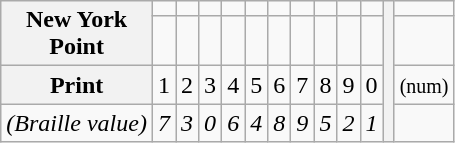<table class=wikitable>
<tr align=center>
<th rowspan=2>New York <br>Point</th>
<td></td>
<td></td>
<td></td>
<td></td>
<td></td>
<td></td>
<td></td>
<td></td>
<td></td>
<td></td>
<th rowspan=4></th>
<td></td>
</tr>
<tr valign=top align=center>
<td></td>
<td></td>
<td></td>
<td></td>
<td></td>
<td></td>
<td></td>
<td></td>
<td></td>
<td></td>
<td> <span></span> </td>
</tr>
<tr align=center>
<th>Print</th>
<td>1</td>
<td>2</td>
<td>3</td>
<td>4</td>
<td>5</td>
<td>6</td>
<td>7</td>
<td>8</td>
<td>9</td>
<td>0</td>
<td><small>(num)</small></td>
</tr>
<tr>
<td><em>(Braille value)</em></td>
<td><em>7</em></td>
<td><em>3</em></td>
<td><em>0</em></td>
<td><em>6</em></td>
<td><em>4</em></td>
<td><em>8</em></td>
<td><em>9</em></td>
<td><em>5</em></td>
<td><em>2</em></td>
<td><em>1</em></td>
<td></td>
</tr>
</table>
